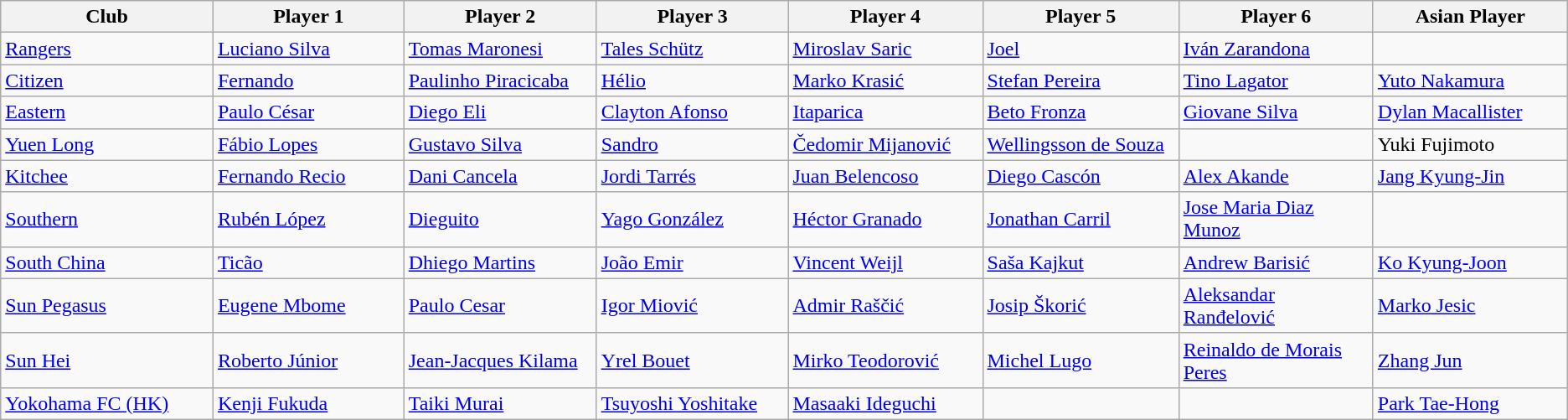<table class="wikitable">
<tr>
<th width="190">Club</th>
<th width="170">Player 1</th>
<th width="170">Player 2</th>
<th width="170">Player 3</th>
<th width="170">Player 4</th>
<th width="170">Player 5</th>
<th width="170">Player 6</th>
<th width="170">Asian Player</th>
</tr>
<tr>
<td><a href='#'>Rangers</a></td>
<td> <a href='#'>Luciano Silva</a></td>
<td> <a href='#'>Tomas Maronesi</a></td>
<td> <a href='#'>Tales Schütz</a></td>
<td> <a href='#'>Miroslav Saric</a></td>
<td> <a href='#'>Joel</a></td>
<td> <a href='#'>Iván Zarandona</a></td>
<td></td>
</tr>
<tr>
<td><a href='#'>Citizen</a></td>
<td> <a href='#'>Fernando</a></td>
<td> <a href='#'>Paulinho Piracicaba</a></td>
<td> <a href='#'>Hélio</a></td>
<td> <a href='#'>Marko Krasić</a></td>
<td> <a href='#'>Stefan Pereira</a></td>
<td> <a href='#'>Tino Lagator</a></td>
<td> <a href='#'>Yuto Nakamura</a></td>
</tr>
<tr>
<td><a href='#'>Eastern</a></td>
<td> <a href='#'>Paulo César</a></td>
<td> <a href='#'>Diego Eli</a></td>
<td> <a href='#'>Clayton Afonso</a></td>
<td> <a href='#'>Itaparica</a></td>
<td> <a href='#'>Beto Fronza</a></td>
<td> <a href='#'>Giovane Silva</a></td>
<td> <a href='#'>Dylan Macallister</a></td>
</tr>
<tr>
<td><a href='#'>Yuen Long</a></td>
<td> <a href='#'>Fábio Lopes</a></td>
<td> <a href='#'>Gustavo Silva</a></td>
<td> <a href='#'>Sandro</a></td>
<td> <a href='#'>Čedomir Mijanović</a></td>
<td> <a href='#'>Wellingsson de Souza</a></td>
<td></td>
<td> Yuki Fujimoto</td>
</tr>
<tr>
<td><a href='#'>Kitchee</a></td>
<td> <a href='#'>Fernando Recio</a></td>
<td> <a href='#'>Dani Cancela</a></td>
<td> <a href='#'>Jordi Tarrés</a></td>
<td> <a href='#'>Juan Belencoso</a></td>
<td> <a href='#'>Diego Cascón</a></td>
<td> <a href='#'>Alex Akande</a></td>
<td> <a href='#'>Jang Kyung-Jin</a></td>
</tr>
<tr>
<td><a href='#'>Southern</a></td>
<td> <a href='#'>Rubén López</a></td>
<td> <a href='#'>Dieguito</a></td>
<td> <a href='#'>Yago González</a></td>
<td> <a href='#'>Héctor Granado</a></td>
<td> <a href='#'>Jonathan Carril</a></td>
<td> <a href='#'>Jose Maria Diaz Munoz</a></td>
<td></td>
</tr>
<tr>
<td><a href='#'>South China</a></td>
<td> <a href='#'>Ticão</a></td>
<td> <a href='#'>Dhiego Martins</a></td>
<td> <a href='#'>João Emir</a></td>
<td> <a href='#'>Vincent Weijl</a></td>
<td> <a href='#'>Saša Kajkut</a></td>
<td> <a href='#'>Andrew Barisić</a></td>
<td> <a href='#'>Ko Kyung-Joon</a></td>
</tr>
<tr>
<td><a href='#'>Sun Pegasus</a></td>
<td> <a href='#'>Eugene Mbome</a></td>
<td> <a href='#'>Paulo Cesar</a></td>
<td> <a href='#'>Igor Miović</a></td>
<td> <a href='#'>Admir Raščić</a></td>
<td> <a href='#'>Josip Škorić</a></td>
<td> <a href='#'>Aleksandar Ranđelović</a></td>
<td> <a href='#'>Marko Jesic</a></td>
</tr>
<tr>
<td><a href='#'>Sun Hei</a></td>
<td> <a href='#'>Roberto Júnior</a></td>
<td> <a href='#'>Jean-Jacques Kilama</a></td>
<td> <a href='#'>Yrel Bouet</a></td>
<td> <a href='#'>Mirko Teodorović</a></td>
<td> <a href='#'>Michel Lugo</a></td>
<td> <a href='#'>Reinaldo de Morais Peres</a></td>
<td> <a href='#'>Zhang Jun</a></td>
</tr>
<tr>
<td><a href='#'>Yokohama FC (HK)</a></td>
<td> <a href='#'>Kenji Fukuda</a></td>
<td> <a href='#'>Taiki Murai</a></td>
<td> <a href='#'>Tsuyoshi Yoshitake</a></td>
<td> <a href='#'>Masaaki Ideguchi</a></td>
<td></td>
<td></td>
<td> <a href='#'>Park Tae-Hong</a></td>
</tr>
</table>
